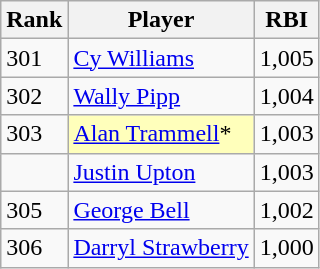<table class="wikitable" style="float:left;">
<tr style="white-space: nowrap;">
<th>Rank</th>
<th>Player</th>
<th>RBI</th>
</tr>
<tr>
<td>301</td>
<td><a href='#'>Cy Williams</a></td>
<td>1,005</td>
</tr>
<tr>
<td>302</td>
<td><a href='#'>Wally Pipp</a></td>
<td>1,004</td>
</tr>
<tr>
<td>303</td>
<td style="background:#ffffbb;"><a href='#'>Alan Trammell</a>*</td>
<td>1,003</td>
</tr>
<tr>
<td></td>
<td><a href='#'>Justin Upton</a></td>
<td>1,003</td>
</tr>
<tr>
<td>305</td>
<td><a href='#'>George Bell</a></td>
<td>1,002</td>
</tr>
<tr>
<td>306</td>
<td><a href='#'>Darryl Strawberry</a></td>
<td>1,000</td>
</tr>
</table>
